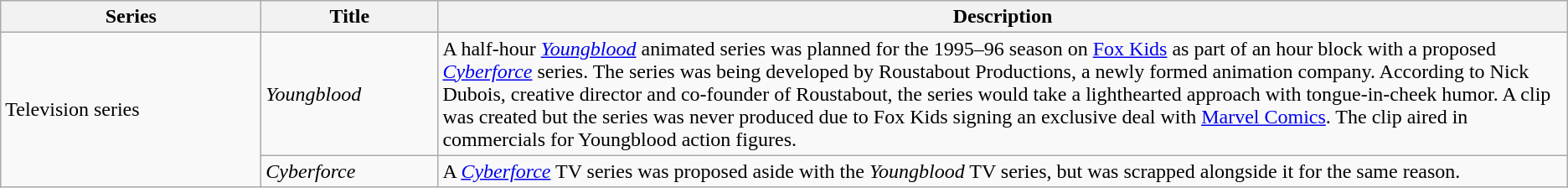<table class="wikitable">
<tr>
<th style="width:150pt;">Series</th>
<th style="width:100pt;">Title</th>
<th>Description</th>
</tr>
<tr>
<td rowspan="2">Television series</td>
<td><em>Youngblood</em></td>
<td>A half-hour <em><a href='#'>Youngblood</a></em> animated series was planned for the 1995–96 season on <a href='#'>Fox Kids</a> as part of an hour block with a proposed <em><a href='#'>Cyberforce</a></em> series. The series was being developed by Roustabout Productions, a newly formed animation company. According to Nick Dubois, creative director and co-founder of Roustabout, the series would take a lighthearted approach with tongue-in-cheek humor. A clip was created but the series was never produced due to Fox Kids signing an exclusive deal with <a href='#'>Marvel Comics</a>. The clip aired in commercials for Youngblood action figures.</td>
</tr>
<tr>
<td><em>Cyberforce</em></td>
<td>A <em><a href='#'>Cyberforce</a></em> TV series was proposed aside with the <em>Youngblood</em> TV series, but was scrapped alongside it for the same reason.</td>
</tr>
</table>
